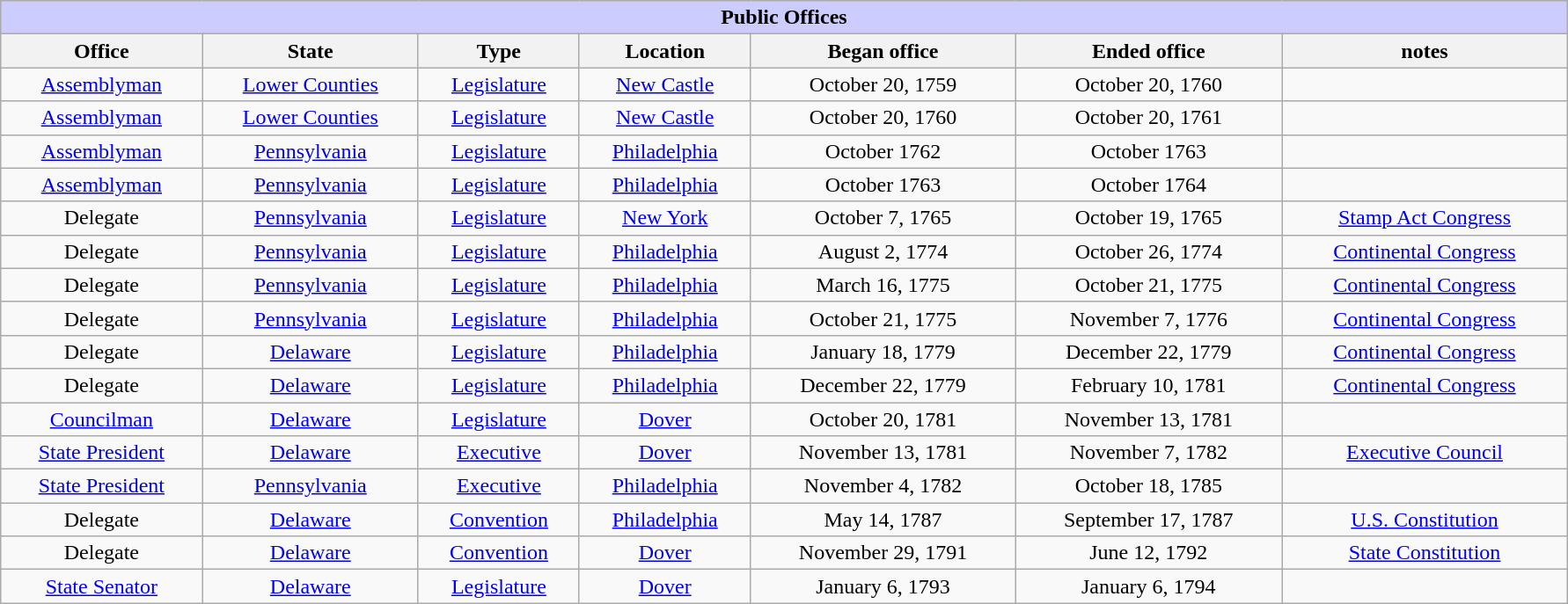<table class="wikitable"  style="text-align:center; width:94%; margin:auto;">
<tr style="background:#ccc;">
<th colspan="8" style="background:#ccf;">Public Offices</th>
</tr>
<tr>
<th><strong>Office</strong></th>
<th><strong>State</strong></th>
<th><strong>Type</strong></th>
<th><strong>Location</strong></th>
<th><strong>Began office</strong></th>
<th><strong>Ended office</strong></th>
<th><strong>notes</strong></th>
</tr>
<tr>
<td><a href='#'>Assemblyman</a></td>
<td><a href='#'>Lower Counties</a></td>
<td><a href='#'>Legislature</a></td>
<td><a href='#'>New Castle</a></td>
<td>October 20, 1759</td>
<td>October 20, 1760</td>
<td></td>
</tr>
<tr>
<td><a href='#'>Assemblyman</a></td>
<td><a href='#'>Lower Counties</a></td>
<td><a href='#'>Legislature</a></td>
<td><a href='#'>New Castle</a></td>
<td>October 20, 1760</td>
<td>October 20, 1761</td>
<td></td>
</tr>
<tr>
<td><a href='#'>Assemblyman</a></td>
<td><a href='#'>Pennsylvania</a></td>
<td><a href='#'>Legislature</a></td>
<td><a href='#'>Philadelphia</a></td>
<td>October 1762</td>
<td>October 1763</td>
<td></td>
</tr>
<tr>
<td><a href='#'>Assemblyman</a></td>
<td><a href='#'>Pennsylvania</a></td>
<td><a href='#'>Legislature</a></td>
<td><a href='#'>Philadelphia</a></td>
<td>October 1763</td>
<td>October 1764</td>
<td></td>
</tr>
<tr>
<td>Delegate</td>
<td><a href='#'>Pennsylvania</a></td>
<td><a href='#'>Legislature</a></td>
<td><a href='#'>New York</a></td>
<td>October 7, 1765</td>
<td>October 19, 1765</td>
<td><a href='#'>Stamp Act Congress</a></td>
</tr>
<tr>
<td>Delegate</td>
<td><a href='#'>Pennsylvania</a></td>
<td><a href='#'>Legislature</a></td>
<td><a href='#'>Philadelphia</a></td>
<td>August 2, 1774</td>
<td>October 26, 1774</td>
<td><a href='#'>Continental Congress</a></td>
</tr>
<tr>
<td>Delegate</td>
<td><a href='#'>Pennsylvania</a></td>
<td><a href='#'>Legislature</a></td>
<td><a href='#'>Philadelphia</a></td>
<td>March 16, 1775</td>
<td>October 21, 1775</td>
<td><a href='#'>Continental Congress</a></td>
</tr>
<tr>
<td>Delegate</td>
<td><a href='#'>Pennsylvania</a></td>
<td><a href='#'>Legislature</a></td>
<td><a href='#'>Philadelphia</a></td>
<td>October 21, 1775</td>
<td>November 7, 1776</td>
<td><a href='#'>Continental Congress</a></td>
</tr>
<tr>
<td>Delegate</td>
<td><a href='#'>Delaware</a></td>
<td><a href='#'>Legislature</a></td>
<td><a href='#'>Philadelphia</a></td>
<td>January 18, 1779</td>
<td>December 22, 1779</td>
<td><a href='#'>Continental Congress</a></td>
</tr>
<tr>
<td>Delegate</td>
<td><a href='#'>Delaware</a></td>
<td><a href='#'>Legislature</a></td>
<td><a href='#'>Philadelphia</a></td>
<td>December 22, 1779</td>
<td>February 10, 1781</td>
<td><a href='#'>Continental Congress</a></td>
</tr>
<tr>
<td><a href='#'>Councilman</a></td>
<td><a href='#'>Delaware</a></td>
<td><a href='#'>Legislature</a></td>
<td><a href='#'>Dover</a></td>
<td>October 20, 1781</td>
<td>November 13, 1781</td>
<td></td>
</tr>
<tr>
<td><a href='#'>State President</a></td>
<td><a href='#'>Delaware</a></td>
<td><a href='#'>Executive</a></td>
<td><a href='#'>Dover</a></td>
<td>November 13, 1781</td>
<td>November 7, 1782</td>
<td><a href='#'>Executive Council</a></td>
</tr>
<tr>
<td><a href='#'>State President</a></td>
<td><a href='#'>Pennsylvania</a></td>
<td><a href='#'>Executive</a></td>
<td><a href='#'>Philadelphia</a></td>
<td>November 4, 1782</td>
<td>October 18, 1785</td>
<td></td>
</tr>
<tr>
<td>Delegate</td>
<td><a href='#'>Delaware</a></td>
<td><a href='#'>Convention</a></td>
<td><a href='#'>Philadelphia</a></td>
<td>May 14, 1787</td>
<td>September 17, 1787</td>
<td><a href='#'>U.S. Constitution</a></td>
</tr>
<tr>
<td>Delegate</td>
<td><a href='#'>Delaware</a></td>
<td><a href='#'>Convention</a></td>
<td><a href='#'>Dover</a></td>
<td>November 29, 1791</td>
<td>June 12, 1792</td>
<td><a href='#'>State Constitution</a></td>
</tr>
<tr>
<td><a href='#'>State Senator</a></td>
<td><a href='#'>Delaware</a></td>
<td><a href='#'>Legislature</a></td>
<td><a href='#'>Dover</a></td>
<td>January 6, 1793</td>
<td>January 6, 1794</td>
<td></td>
</tr>
</table>
